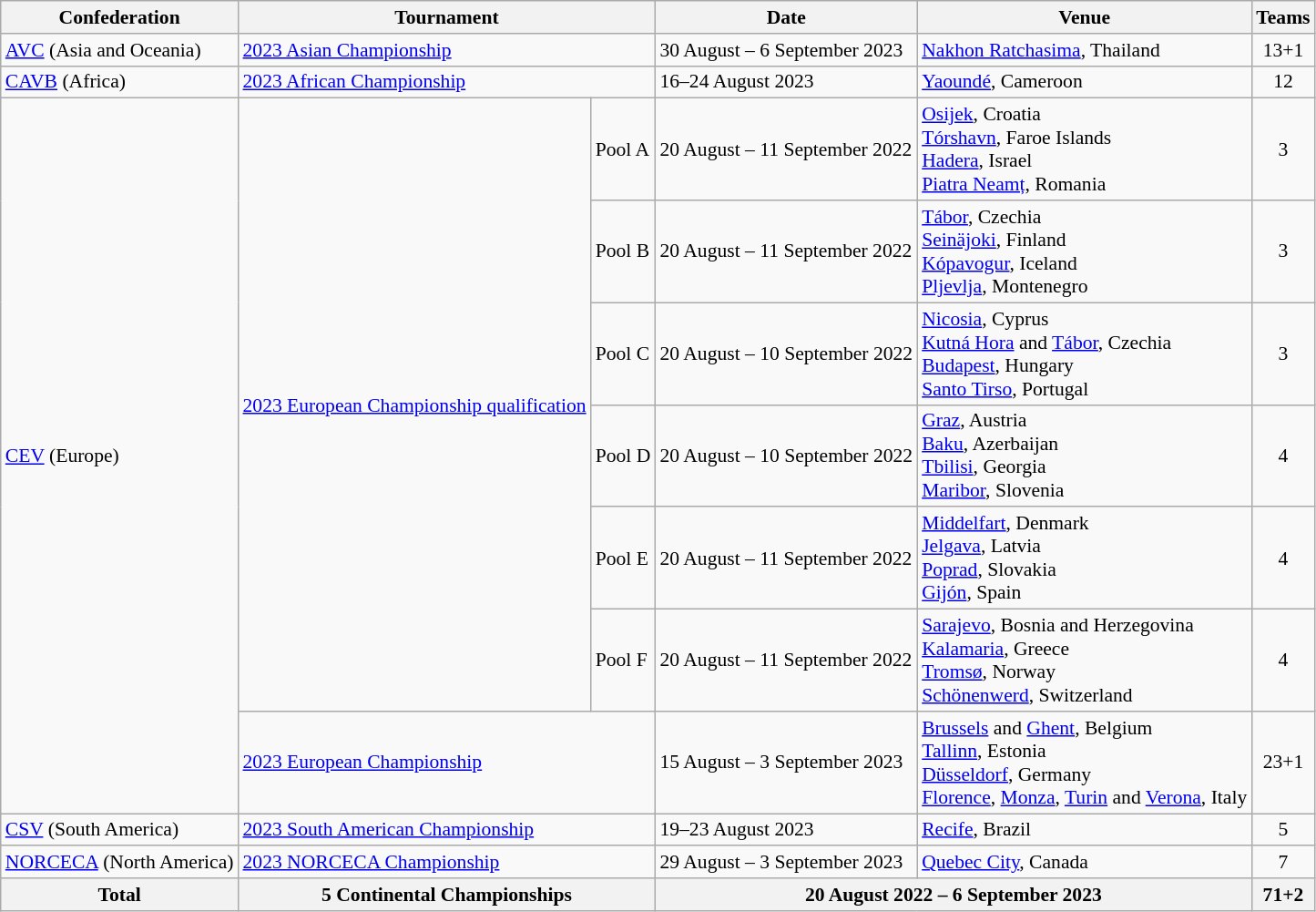<table class="wikitable" style="font-size:90%; white-space:nowrap">
<tr>
<th>Confederation</th>
<th colspan="2">Tournament</th>
<th>Date</th>
<th>Venue</th>
<th>Teams</th>
</tr>
<tr>
<td rowspan=1><a href='#'>AVC</a> (Asia and Oceania)</td>
<td colspan=2><a href='#'>2023 Asian Championship</a></td>
<td>30 August – 6 September 2023</td>
<td> <a href='#'>Nakhon Ratchasima</a>, Thailand</td>
<td style="text-align:center">13+1</td>
</tr>
<tr>
<td rowspan=1><a href='#'>CAVB</a> (Africa)</td>
<td colspan=2><a href='#'>2023 African Championship</a></td>
<td>16–24 August 2023</td>
<td> <a href='#'>Yaoundé</a>, Cameroon</td>
<td style="text-align:center">12</td>
</tr>
<tr>
<td rowspan=7><a href='#'>CEV</a> (Europe)</td>
<td rowspan=6><a href='#'>2023 European Championship qualification</a></td>
<td>Pool A</td>
<td>20 August – 11 September 2022</td>
<td> <a href='#'>Osijek</a>, Croatia<br> <a href='#'>Tórshavn</a>, Faroe Islands<br> <a href='#'>Hadera</a>, Israel<br> <a href='#'>Piatra Neamț</a>, Romania</td>
<td style="text-align:center">3</td>
</tr>
<tr>
<td>Pool B</td>
<td>20 August – 11 September 2022</td>
<td> <a href='#'>Tábor</a>, Czechia<br> <a href='#'>Seinäjoki</a>, Finland<br> <a href='#'>Kópavogur</a>, Iceland<br> <a href='#'>Pljevlja</a>, Montenegro</td>
<td style="text-align:center">3</td>
</tr>
<tr>
<td>Pool C</td>
<td>20 August – 10 September 2022</td>
<td> <a href='#'>Nicosia</a>, Cyprus<br> <a href='#'>Kutná Hora</a> and <a href='#'>Tábor</a>, Czechia<br> <a href='#'>Budapest</a>, Hungary<br> <a href='#'>Santo Tirso</a>, Portugal</td>
<td style="text-align:center">3</td>
</tr>
<tr>
<td>Pool D</td>
<td>20 August – 10 September 2022</td>
<td> <a href='#'>Graz</a>, Austria<br> <a href='#'>Baku</a>, Azerbaijan<br> <a href='#'>Tbilisi</a>, Georgia<br>  <a href='#'>Maribor</a>, Slovenia</td>
<td style="text-align:center">4</td>
</tr>
<tr>
<td>Pool E</td>
<td>20 August – 11 September 2022</td>
<td> <a href='#'>Middelfart</a>, Denmark<br> <a href='#'>Jelgava</a>, Latvia<br> <a href='#'>Poprad</a>, Slovakia<br> <a href='#'>Gijón</a>, Spain</td>
<td style="text-align:center">4</td>
</tr>
<tr>
<td>Pool F</td>
<td>20 August – 11 September 2022</td>
<td> <a href='#'>Sarajevo</a>, Bosnia and Herzegovina<br> <a href='#'>Kalamaria</a>, Greece<br> <a href='#'>Tromsø</a>, Norway<br> <a href='#'>Schönenwerd</a>, Switzerland</td>
<td style="text-align:center">4</td>
</tr>
<tr>
<td colspan=2><a href='#'>2023 European Championship</a></td>
<td>15 August – 3 September 2023</td>
<td> <a href='#'>Brussels</a> and <a href='#'>Ghent</a>, Belgium<br> <a href='#'>Tallinn</a>, Estonia<br> <a href='#'>Düsseldorf</a>, Germany<br> <a href='#'>Florence</a>, <a href='#'>Monza</a>, <a href='#'>Turin</a> and <a href='#'>Verona</a>, Italy</td>
<td style="text-align:center">23+1</td>
</tr>
<tr>
<td rowspan=1><a href='#'>CSV</a> (South America)</td>
<td colspan=2><a href='#'>2023 South American Championship</a></td>
<td>19–23 August 2023</td>
<td> <a href='#'>Recife</a>, Brazil</td>
<td style="text-align:center">5</td>
</tr>
<tr>
<td rowspan=1><a href='#'>NORCECA</a> (North America)</td>
<td colspan=2><a href='#'>2023 NORCECA Championship</a></td>
<td>29 August – 3 September 2023</td>
<td> <a href='#'>Quebec City</a>, Canada</td>
<td style="text-align:center">7</td>
</tr>
<tr>
<th>Total</th>
<th colspan="2">5 Continental Championships</th>
<th colspan="2">20 August 2022 – 6 September 2023</th>
<th style="text-align:center">71+2</th>
</tr>
</table>
